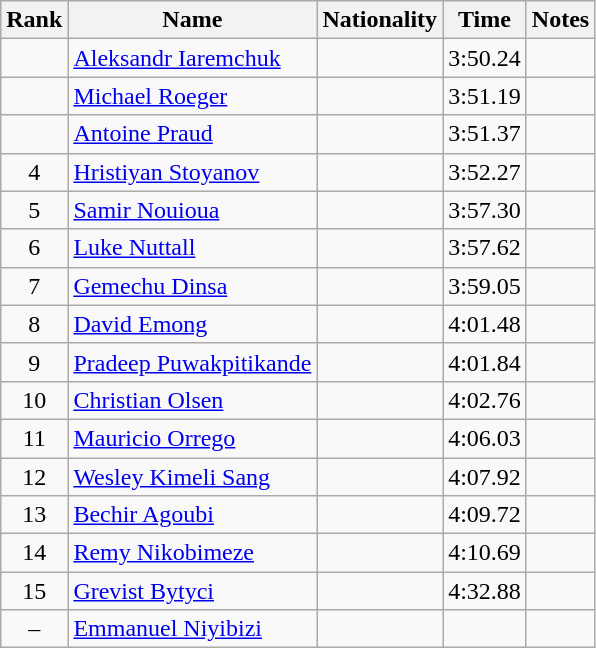<table class="wikitable sortable" style="text-align:center">
<tr>
<th>Rank</th>
<th>Name</th>
<th>Nationality</th>
<th>Time</th>
<th>Notes</th>
</tr>
<tr>
<td></td>
<td align="left"><a href='#'>Aleksandr Iaremchuk</a></td>
<td align="left"></td>
<td>3:50.24</td>
<td></td>
</tr>
<tr>
<td></td>
<td align="left"><a href='#'>Michael Roeger</a></td>
<td align="left"></td>
<td>3:51.19</td>
<td></td>
</tr>
<tr>
<td></td>
<td align="left"><a href='#'>Antoine Praud</a></td>
<td align="left"></td>
<td>3:51.37</td>
<td></td>
</tr>
<tr>
<td>4</td>
<td align="left"><a href='#'>Hristiyan Stoyanov</a></td>
<td align="left"></td>
<td>3:52.27</td>
<td></td>
</tr>
<tr>
<td>5</td>
<td align="left"><a href='#'>Samir Nouioua</a></td>
<td align="left"></td>
<td>3:57.30</td>
<td></td>
</tr>
<tr>
<td>6</td>
<td align="left"><a href='#'>Luke Nuttall</a></td>
<td align="left"></td>
<td>3:57.62</td>
<td></td>
</tr>
<tr>
<td>7</td>
<td align="left"><a href='#'>Gemechu Dinsa</a></td>
<td align="left"></td>
<td>3:59.05</td>
<td></td>
</tr>
<tr>
<td>8</td>
<td align="left"><a href='#'>David Emong</a></td>
<td align="left"></td>
<td>4:01.48</td>
<td></td>
</tr>
<tr>
<td>9</td>
<td align="left"><a href='#'>Pradeep Puwakpitikande</a></td>
<td align="left"></td>
<td>4:01.84</td>
<td></td>
</tr>
<tr>
<td>10</td>
<td align="left"><a href='#'>Christian Olsen</a></td>
<td align="left"></td>
<td>4:02.76</td>
<td></td>
</tr>
<tr>
<td>11</td>
<td align="left"><a href='#'>Mauricio Orrego</a></td>
<td align="left"></td>
<td>4:06.03</td>
<td></td>
</tr>
<tr>
<td>12</td>
<td align="left"><a href='#'>Wesley Kimeli Sang</a></td>
<td align="left"></td>
<td>4:07.92</td>
<td></td>
</tr>
<tr>
<td>13</td>
<td align="left"><a href='#'>Bechir Agoubi</a></td>
<td align="left"></td>
<td>4:09.72</td>
<td></td>
</tr>
<tr>
<td>14</td>
<td align="left"><a href='#'>Remy Nikobimeze</a></td>
<td align="left"></td>
<td>4:10.69</td>
<td></td>
</tr>
<tr>
<td>15</td>
<td align="left"><a href='#'>Grevist Bytyci</a></td>
<td align="left"></td>
<td>4:32.88</td>
<td></td>
</tr>
<tr>
<td>–</td>
<td align="left"><a href='#'>Emmanuel Niyibizi</a></td>
<td align="left"></td>
<td></td>
<td></td>
</tr>
</table>
